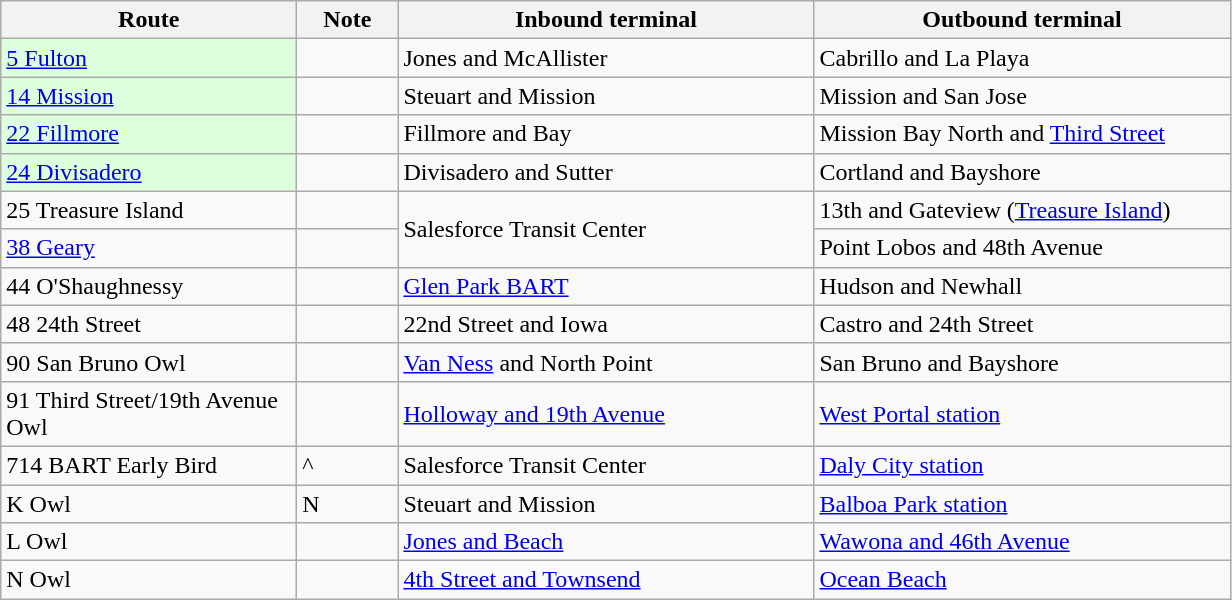<table class="wikitable">
<tr>
<th width="190">Route</th>
<th width="60">Note</th>
<th width="270">Inbound terminal</th>
<th width="270">Outbound terminal</th>
</tr>
<tr>
<td style="background: #ddffdd;"><a href='#'>5 Fulton</a></td>
<td></td>
<td>Jones and McAllister</td>
<td>Cabrillo and La Playa</td>
</tr>
<tr>
<td style="background: #ddffdd;"><a href='#'>14 Mission</a></td>
<td></td>
<td>Steuart and Mission</td>
<td>Mission and San Jose</td>
</tr>
<tr>
<td style="background: #ddffdd;"><a href='#'>22 Fillmore</a></td>
<td></td>
<td>Fillmore and Bay</td>
<td>Mission Bay North and <a href='#'>Third Street</a></td>
</tr>
<tr>
<td style="background: #ddffdd;"><a href='#'>24 Divisadero</a></td>
<td></td>
<td>Divisadero and Sutter</td>
<td>Cortland and Bayshore</td>
</tr>
<tr>
<td>25 Treasure Island</td>
<td></td>
<td rowspan="2">Salesforce Transit Center</td>
<td>13th and Gateview (<a href='#'>Treasure Island</a>)</td>
</tr>
<tr>
<td><a href='#'>38 Geary</a></td>
<td></td>
<td>Point Lobos and 48th Avenue</td>
</tr>
<tr>
<td>44 O'Shaughnessy</td>
<td></td>
<td><a href='#'>Glen Park BART</a></td>
<td>Hudson and Newhall</td>
</tr>
<tr>
<td>48 24th Street</td>
<td></td>
<td>22nd Street and Iowa</td>
<td>Castro and 24th Street</td>
</tr>
<tr>
<td>90 San Bruno Owl</td>
<td></td>
<td><a href='#'>Van Ness</a> and North Point</td>
<td>San Bruno and Bayshore</td>
</tr>
<tr>
<td>91 Third Street/19th Avenue Owl</td>
<td></td>
<td><a href='#'>Holloway and 19th Avenue</a></td>
<td><a href='#'>West Portal station</a></td>
</tr>
<tr>
<td>714 BART Early Bird</td>
<td>^</td>
<td>Salesforce Transit Center</td>
<td><a href='#'>Daly City station</a></td>
</tr>
<tr>
<td>K Owl</td>
<td>N</td>
<td>Steuart and Mission</td>
<td><a href='#'>Balboa Park station</a></td>
</tr>
<tr>
<td>L Owl</td>
<td></td>
<td><a href='#'>Jones and Beach</a></td>
<td><a href='#'>Wawona and 46th Avenue</a></td>
</tr>
<tr>
<td>N Owl</td>
<td></td>
<td><a href='#'>4th Street and Townsend</a></td>
<td><a href='#'>Ocean Beach</a></td>
</tr>
</table>
